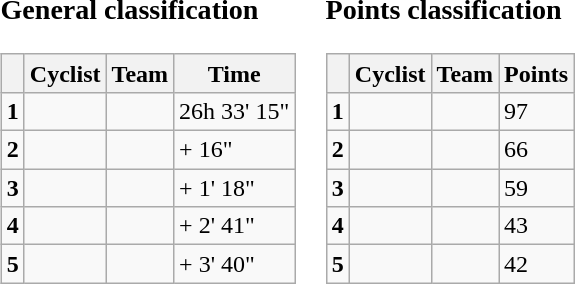<table>
<tr>
<td><br><h3>General classification</h3><table class="wikitable">
<tr>
<th></th>
<th>Cyclist</th>
<th>Team</th>
<th>Time</th>
</tr>
<tr>
<td><strong>1</strong></td>
<td> </td>
<td></td>
<td>26h 33' 15"</td>
</tr>
<tr>
<td><strong>2</strong></td>
<td> </td>
<td></td>
<td>+ 16"</td>
</tr>
<tr>
<td><strong>3</strong></td>
<td></td>
<td></td>
<td>+ 1' 18"</td>
</tr>
<tr>
<td><strong>4</strong></td>
<td></td>
<td></td>
<td>+ 2' 41"</td>
</tr>
<tr>
<td><strong>5</strong></td>
<td></td>
<td></td>
<td>+ 3' 40"</td>
</tr>
</table>
</td>
<td><br><h3>Points classification</h3><table class="wikitable">
<tr>
<th></th>
<th>Cyclist</th>
<th>Team</th>
<th>Points</th>
</tr>
<tr>
<td><strong>1</strong></td>
<td> </td>
<td></td>
<td>97</td>
</tr>
<tr>
<td><strong>2</strong></td>
<td></td>
<td></td>
<td>66</td>
</tr>
<tr>
<td><strong>3</strong></td>
<td> </td>
<td></td>
<td>59</td>
</tr>
<tr>
<td><strong>4</strong></td>
<td></td>
<td></td>
<td>43</td>
</tr>
<tr>
<td><strong>5</strong></td>
<td></td>
<td></td>
<td>42</td>
</tr>
</table>
</td>
</tr>
</table>
